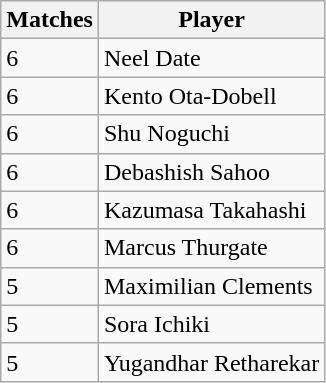<table class="wikitable">
<tr>
<th>Matches</th>
<th>Player</th>
</tr>
<tr>
<td>6</td>
<td>Neel Date</td>
</tr>
<tr>
<td>6</td>
<td>Kento Ota-Dobell</td>
</tr>
<tr>
<td>6</td>
<td>Shu Noguchi</td>
</tr>
<tr>
<td>6</td>
<td>Debashish Sahoo</td>
</tr>
<tr>
<td>6</td>
<td>Kazumasa Takahashi</td>
</tr>
<tr>
<td>6</td>
<td>Marcus Thurgate</td>
</tr>
<tr>
<td>5</td>
<td>Maximilian Clements</td>
</tr>
<tr>
<td>5</td>
<td>Sora Ichiki</td>
</tr>
<tr>
<td>5</td>
<td>Yugandhar Retharekar</td>
</tr>
</table>
